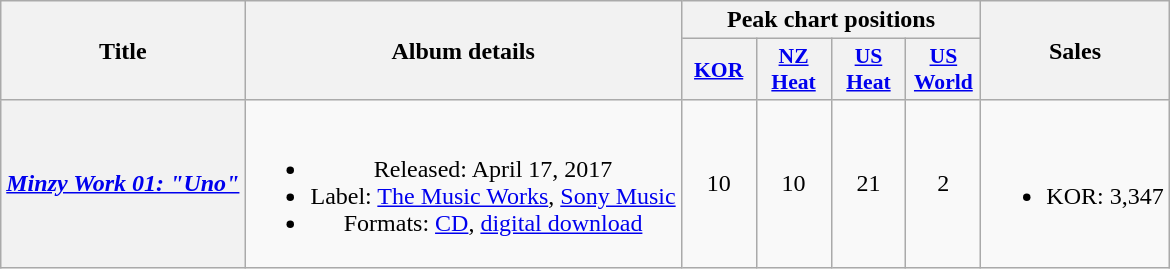<table class="wikitable plainrowheaders" style="text-align:center">
<tr>
<th scope="col" rowspan="2">Title</th>
<th scope="col" rowspan="2">Album details</th>
<th scope="col" colspan="4">Peak chart positions</th>
<th scope="col" rowspan="2">Sales</th>
</tr>
<tr>
<th scope="col" style="width:3em;font-size:90%"><a href='#'>KOR</a><br></th>
<th scope="col" style="width:3em;font-size:90%"><a href='#'>NZ<br>Heat</a><br></th>
<th scope="col" style="width:3em;font-size:90%"><a href='#'>US<br>Heat</a><br></th>
<th scope="col" style="width:3em;font-size:90%"><a href='#'>US<br>World</a><br></th>
</tr>
<tr>
<th scope="row"><em><a href='#'>Minzy Work 01: "Uno"</a></em></th>
<td><br><ul><li>Released: April 17, 2017</li><li>Label: <a href='#'>The Music Works</a>, <a href='#'>Sony Music</a></li><li>Formats: <a href='#'>CD</a>, <a href='#'>digital download</a></li></ul></td>
<td>10</td>
<td>10</td>
<td>21</td>
<td>2</td>
<td><br><ul><li>KOR: 3,347</li></ul></td>
</tr>
</table>
